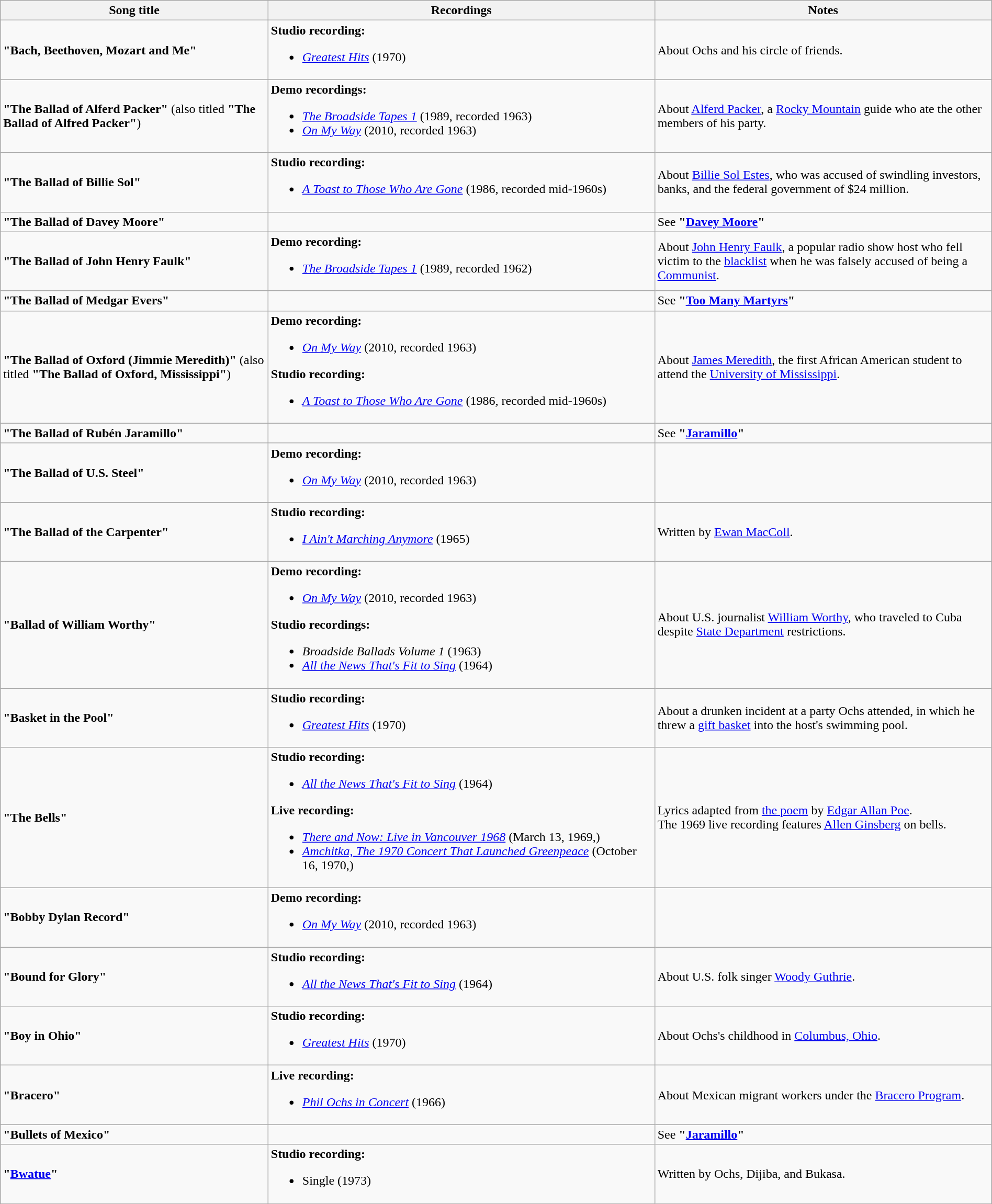<table class="wikitable" width="100%">
<tr>
<th width="27%">Song title</th>
<th width="39%">Recordings</th>
<th width="34%">Notes</th>
</tr>
<tr>
<td><strong>"Bach, Beethoven, Mozart and Me"</strong></td>
<td><strong>Studio recording:</strong><br><ul><li><em><a href='#'>Greatest Hits</a></em> (1970)</li></ul></td>
<td>About Ochs and his circle of friends.</td>
</tr>
<tr>
<td><strong>"The Ballad of Alferd Packer"</strong> (also titled <strong>"The Ballad of Alfred Packer"</strong>)</td>
<td><strong>Demo recordings:</strong><br><ul><li><em><a href='#'>The Broadside Tapes 1</a></em> (1989, recorded 1963)</li><li><em><a href='#'>On My Way</a></em> (2010, recorded 1963)</li></ul></td>
<td>About <a href='#'>Alferd Packer</a>, a <a href='#'>Rocky Mountain</a> guide who ate the other members of his party.</td>
</tr>
<tr>
<td><strong>"The Ballad of Billie Sol"</strong></td>
<td><strong>Studio recording:</strong><br><ul><li><em><a href='#'>A Toast to Those Who Are Gone</a></em> (1986, recorded mid-1960s)</li></ul></td>
<td>About <a href='#'>Billie Sol Estes</a>, who was accused of swindling investors, banks, and the federal government of $24 million.</td>
</tr>
<tr>
<td><strong>"The Ballad of Davey Moore"</strong></td>
<td></td>
<td>See <strong>"<a href='#'>Davey Moore</a>"</strong></td>
</tr>
<tr>
<td><strong>"The Ballad of John Henry Faulk"</strong></td>
<td><strong>Demo recording:</strong><br><ul><li><em><a href='#'>The Broadside Tapes 1</a></em> (1989, recorded 1962)</li></ul></td>
<td>About <a href='#'>John Henry Faulk</a>, a popular radio show host who fell victim to the <a href='#'>blacklist</a> when he was falsely accused of being a <a href='#'>Communist</a>.</td>
</tr>
<tr>
<td><strong>"The Ballad of Medgar Evers"</strong></td>
<td></td>
<td>See <strong>"<a href='#'>Too Many Martyrs</a>"</strong></td>
</tr>
<tr>
<td><strong>"The Ballad of Oxford (Jimmie Meredith)"</strong> (also titled <strong>"The Ballad of Oxford, Mississippi"</strong>)</td>
<td><strong>Demo recording:</strong><br><ul><li><em><a href='#'>On My Way</a></em> (2010, recorded 1963)</li></ul><strong>Studio recording:</strong><ul><li><em><a href='#'>A Toast to Those Who Are Gone</a></em> (1986, recorded mid-1960s)</li></ul></td>
<td>About <a href='#'>James Meredith</a>, the first African American student to attend the <a href='#'>University of Mississippi</a>.</td>
</tr>
<tr>
<td><strong>"The Ballad of Rubén Jaramillo"</strong></td>
<td></td>
<td>See <strong>"<a href='#'>Jaramillo</a>"</strong></td>
</tr>
<tr>
<td><strong>"The Ballad of U.S. Steel"</strong></td>
<td><strong>Demo recording:</strong><br><ul><li><em><a href='#'>On My Way</a></em> (2010, recorded 1963)</li></ul></td>
<td></td>
</tr>
<tr>
<td><strong>"The Ballad of the Carpenter"</strong></td>
<td><strong>Studio recording:</strong><br><ul><li><em><a href='#'>I Ain't Marching Anymore</a></em> (1965)</li></ul></td>
<td>Written by <a href='#'>Ewan MacColl</a>.</td>
</tr>
<tr>
<td><strong>"Ballad of William Worthy"</strong></td>
<td><strong>Demo recording:</strong><br><ul><li><em><a href='#'>On My Way</a></em> (2010, recorded 1963)</li></ul><strong>Studio recordings:</strong><ul><li><em>Broadside Ballads Volume 1</em> (1963)</li><li><em><a href='#'>All the News That's Fit to Sing</a></em> (1964)</li></ul></td>
<td>About U.S. journalist <a href='#'>William Worthy</a>, who traveled to Cuba despite <a href='#'>State Department</a> restrictions.</td>
</tr>
<tr>
<td><strong>"Basket in the Pool"</strong></td>
<td><strong>Studio recording:</strong><br><ul><li><em><a href='#'>Greatest Hits</a></em> (1970)</li></ul></td>
<td>About a drunken incident at a party Ochs attended, in which he threw a <a href='#'>gift basket</a> into the host's swimming pool.</td>
</tr>
<tr>
<td><strong>"The Bells"</strong></td>
<td><strong>Studio recording:</strong><br><ul><li><em><a href='#'>All the News That's Fit to Sing</a></em> (1964)</li></ul><strong>Live recording:</strong><ul><li><em><a href='#'>There and Now: Live in Vancouver 1968</a></em> (March 13, 1969,)</li><li><em><a href='#'>Amchitka, The 1970 Concert That Launched Greenpeace</a></em> (October 16, 1970,)</li></ul></td>
<td>Lyrics adapted from <a href='#'>the poem</a> by <a href='#'>Edgar Allan Poe</a>.<br>The 1969 live recording features <a href='#'>Allen Ginsberg</a> on bells.</td>
</tr>
<tr>
<td><strong>"Bobby Dylan Record"</strong></td>
<td><strong>Demo recording:</strong><br><ul><li><em><a href='#'>On My Way</a></em> (2010, recorded 1963)</li></ul></td>
<td></td>
</tr>
<tr>
<td><strong>"Bound for Glory"</strong></td>
<td><strong>Studio recording:</strong><br><ul><li><em><a href='#'>All the News That's Fit to Sing</a></em> (1964)</li></ul></td>
<td>About U.S. folk singer <a href='#'>Woody Guthrie</a>.</td>
</tr>
<tr>
<td><strong>"Boy in Ohio"</strong></td>
<td><strong>Studio recording:</strong><br><ul><li><em><a href='#'>Greatest Hits</a></em> (1970)</li></ul></td>
<td>About Ochs's childhood in <a href='#'>Columbus, Ohio</a>.</td>
</tr>
<tr>
<td><strong>"Bracero"</strong></td>
<td><strong>Live recording:</strong><br><ul><li><em><a href='#'>Phil Ochs in Concert</a></em> (1966)</li></ul></td>
<td>About Mexican migrant workers under the <a href='#'>Bracero Program</a>.</td>
</tr>
<tr>
<td><strong>"Bullets of Mexico"</strong></td>
<td></td>
<td>See <strong>"<a href='#'>Jaramillo</a>"</strong></td>
</tr>
<tr>
<td><strong>"<a href='#'>Bwatue</a>"</strong></td>
<td><strong>Studio recording:</strong><br><ul><li>Single (1973)</li></ul></td>
<td>Written by Ochs, Dijiba, and Bukasa.</td>
</tr>
</table>
